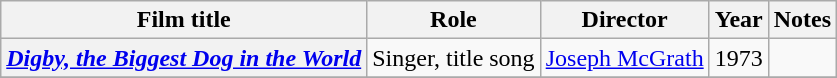<table class="wikitable plainrowheaders sortable">
<tr>
<th scope="col" class="unsortable">Film title</th>
<th scope="col">Role</th>
<th scope="col">Director</th>
<th scope="col">Year</th>
<th scope="col" class="unsortable">Notes</th>
</tr>
<tr>
<th scope="row"><em><a href='#'>Digby, the Biggest Dog in the World</a></em></th>
<td>Singer, title song</td>
<td><a href='#'>Joseph McGrath</a></td>
<td>1973</td>
<td></td>
</tr>
<tr>
</tr>
</table>
